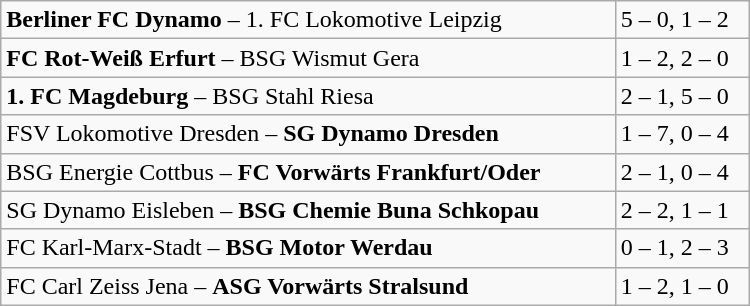<table class="wikitable" style="width:500px;">
<tr>
<td><strong>Berliner FC Dynamo</strong> – 1. FC Lokomotive Leipzig</td>
<td>5 – 0, 1 – 2</td>
</tr>
<tr>
<td><strong>FC Rot-Weiß Erfurt</strong> – BSG Wismut Gera</td>
<td>1 – 2, 2 – 0</td>
</tr>
<tr>
<td><strong>1. FC Magdeburg</strong> – BSG Stahl Riesa</td>
<td>2 – 1, 5 – 0</td>
</tr>
<tr>
<td>FSV Lokomotive Dresden – <strong>SG Dynamo Dresden</strong></td>
<td>1 – 7, 0 – 4</td>
</tr>
<tr>
<td>BSG Energie Cottbus – <strong>FC Vorwärts Frankfurt/Oder</strong></td>
<td>2 – 1, 0 – 4</td>
</tr>
<tr>
<td>SG Dynamo Eisleben – <strong>BSG Chemie Buna Schkopau</strong></td>
<td>2 – 2, 1 – 1</td>
</tr>
<tr>
<td>FC Karl-Marx-Stadt – <strong>BSG Motor Werdau</strong></td>
<td>0 – 1, 2 – 3</td>
</tr>
<tr>
<td>FC Carl Zeiss Jena – <strong>ASG Vorwärts Stralsund</strong></td>
<td>1 – 2, 1 – 0</td>
</tr>
</table>
